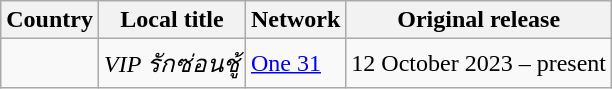<table class="wikitable">
<tr>
<th>Country</th>
<th>Local title</th>
<th>Network</th>
<th>Original release</th>
</tr>
<tr>
<td></td>
<td><em>VIP รักซ่อนชู้</em></td>
<td><a href='#'>One 31</a></td>
<td>12 October 2023 – present</td>
</tr>
</table>
